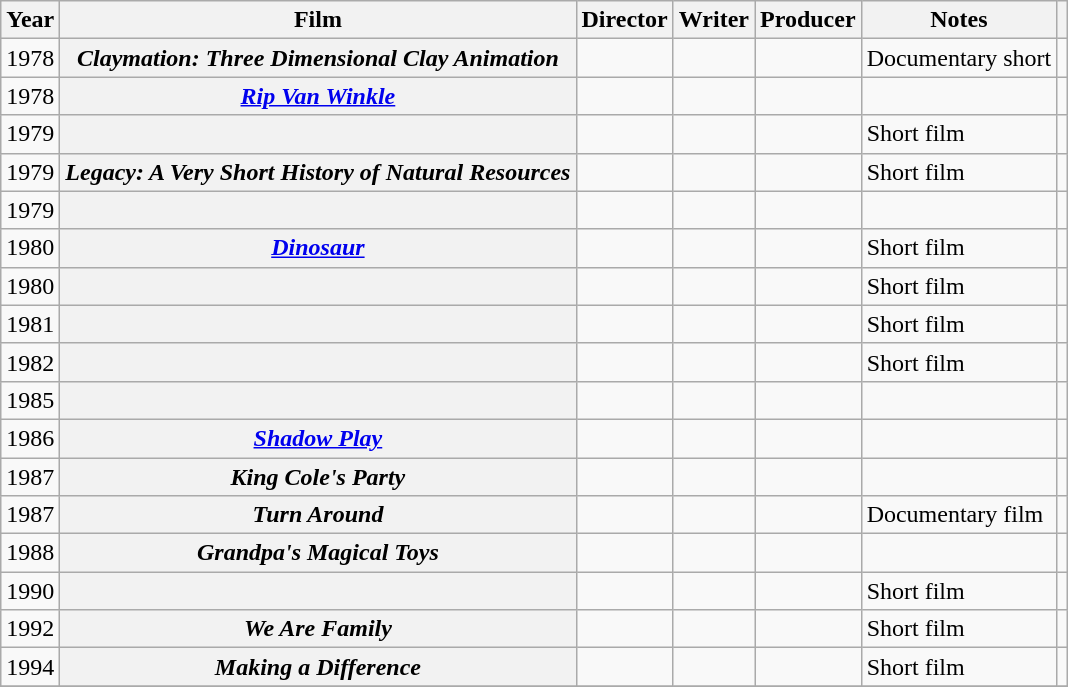<table class="wikitable sortable plainrowheaders">
<tr>
<th scope="col">Year</th>
<th scope="col">Film</th>
<th scope="col">Director</th>
<th scope="col">Writer</th>
<th scope="col">Producer</th>
<th scope="col" class="unsortable">Notes</th>
<th scope="col" class="unsortable"></th>
</tr>
<tr>
<td>1978</td>
<th scope="row"><em>Claymation: Three Dimensional Clay Animation</em></th>
<td></td>
<td></td>
<td></td>
<td>Documentary short</td>
<td style="text-align:center;"></td>
</tr>
<tr>
<td>1978</td>
<th scope="row"><em><a href='#'>Rip Van Winkle</a></em></th>
<td></td>
<td></td>
<td></td>
<td></td>
<td style="text-align:center;"></td>
</tr>
<tr>
<td>1979</td>
<th scope="row"><em></em></th>
<td></td>
<td></td>
<td></td>
<td>Short film</td>
<td style="text-align:center;"></td>
</tr>
<tr>
<td>1979</td>
<th scope="row"><em>Legacy: A Very Short History of Natural Resources</em></th>
<td></td>
<td></td>
<td></td>
<td>Short film</td>
<td style="text-align:center;"></td>
</tr>
<tr>
<td>1979</td>
<th scope="row"><em></em></th>
<td></td>
<td></td>
<td></td>
<td></td>
<td style="text-align:center;"></td>
</tr>
<tr>
<td>1980</td>
<th scope="row"><em><a href='#'>Dinosaur</a></em></th>
<td></td>
<td></td>
<td></td>
<td>Short film</td>
<td style="text-align:center;"></td>
</tr>
<tr>
<td>1980</td>
<th scope="row"><em></em></th>
<td></td>
<td></td>
<td></td>
<td>Short film</td>
<td style="text-align:center;"></td>
</tr>
<tr>
<td>1981</td>
<th scope="row"><em></em></th>
<td></td>
<td></td>
<td></td>
<td>Short film</td>
<td style="text-align:center;"></td>
</tr>
<tr>
<td>1982</td>
<th scope="row"><em></em></th>
<td></td>
<td></td>
<td></td>
<td>Short film</td>
<td style="text-align:center;"></td>
</tr>
<tr>
<td>1985</td>
<th scope="row"><em></em></th>
<td></td>
<td></td>
<td></td>
<td></td>
<td style="text-align:center;"></td>
</tr>
<tr>
<td>1986</td>
<th scope="row"><em><a href='#'>Shadow Play</a></em></th>
<td></td>
<td></td>
<td></td>
<td></td>
<td style="text-align:center;"></td>
</tr>
<tr>
<td>1987</td>
<th scope="row"><em>King Cole's Party</em></th>
<td></td>
<td></td>
<td></td>
<td></td>
<td style="text-align:center;"></td>
</tr>
<tr>
<td>1987</td>
<th scope="row"><em>Turn Around</em></th>
<td></td>
<td></td>
<td></td>
<td>Documentary film</td>
<td style="text-align:center;"></td>
</tr>
<tr>
<td>1988</td>
<th scope="row"><em>Grandpa's Magical Toys</em></th>
<td></td>
<td></td>
<td></td>
<td></td>
<td style="text-align:center;"></td>
</tr>
<tr>
<td>1990</td>
<th scope="row"><em></em></th>
<td></td>
<td></td>
<td></td>
<td>Short film</td>
<td style="text-align:center;"></td>
</tr>
<tr>
<td>1992</td>
<th scope="row"><em>We Are Family</em></th>
<td></td>
<td></td>
<td></td>
<td>Short film</td>
<td style="text-align:center;"></td>
</tr>
<tr>
<td>1994</td>
<th scope="row"><em>Making a Difference</em></th>
<td></td>
<td></td>
<td></td>
<td>Short film</td>
<td style="text-align:center;"></td>
</tr>
<tr>
</tr>
</table>
